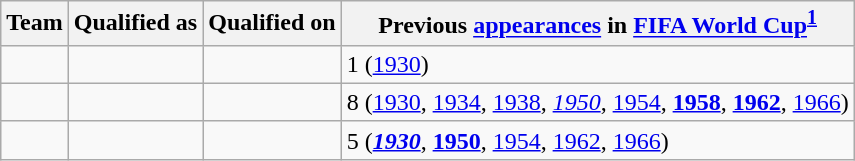<table class="wikitable sortable">
<tr>
<th>Team</th>
<th>Qualified as</th>
<th>Qualified on</th>
<th data-sort-type="number">Previous <a href='#'>appearances</a> in <a href='#'>FIFA World Cup</a><sup><strong><a href='#'>1</a></strong></sup></th>
</tr>
<tr>
<td></td>
<td></td>
<td></td>
<td>1 (<a href='#'>1930</a>)</td>
</tr>
<tr>
<td></td>
<td></td>
<td></td>
<td>8 (<a href='#'>1930</a>, <a href='#'>1934</a>, <a href='#'>1938</a>, <em><a href='#'>1950</a></em>, <a href='#'>1954</a>, <strong><a href='#'>1958</a></strong>, <strong><a href='#'>1962</a></strong>, <a href='#'>1966</a>)</td>
</tr>
<tr>
<td></td>
<td></td>
<td></td>
<td>5 (<strong><em><a href='#'>1930</a></em></strong>, <strong><a href='#'>1950</a></strong>, <a href='#'>1954</a>, <a href='#'>1962</a>, <a href='#'>1966</a>)</td>
</tr>
</table>
